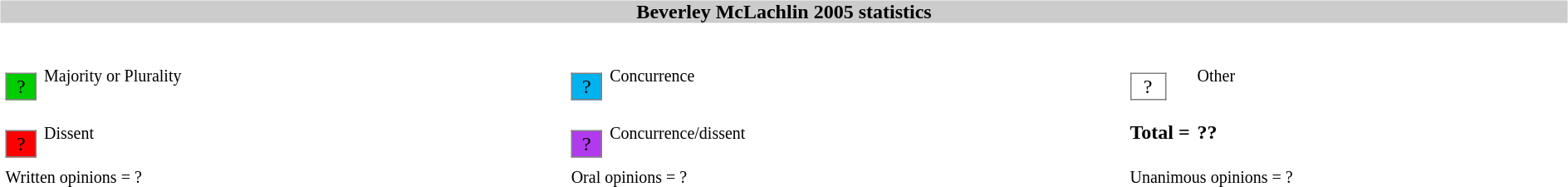<table width=100%>
<tr>
<td><br><table width=100% align=center cellpadding=0 cellspacing=0>
<tr>
<th bgcolor=#CCCCCC>Beverley McLachlin 2005 statistics</th>
</tr>
<tr>
<td><br><table width=100% cellpadding="2" cellspacing="2" border="0"width=25px>
<tr>
<td><br><table border="1" style="border-collapse:collapse;">
<tr>
<td align=center bgcolor=#00CD00 width=25px>?</td>
</tr>
</table>
</td>
<td><small>Majority or Plurality</small></td>
<td width=25px><br><table border="1" style="border-collapse:collapse;">
<tr>
<td align=center width=25px bgcolor=#00B2EE>?</td>
</tr>
</table>
</td>
<td><small>Concurrence</small></td>
<td width=25px><br><table border="1" style="border-collapse:collapse;">
<tr>
<td align=center width=25px bgcolor=white>?</td>
</tr>
</table>
</td>
<td><small>Other</small></td>
</tr>
<tr>
<td width=25px><br><table border="1" style="border-collapse:collapse;">
<tr>
<td align=center width=25px bgcolor=red>?</td>
</tr>
</table>
</td>
<td><small>Dissent</small></td>
<td width=25px><br><table border="1" style="border-collapse:collapse;">
<tr>
<td align=center width=25px bgcolor=#B23AEE>?</td>
</tr>
</table>
</td>
<td><small>Concurrence/dissent</small></td>
<td white-space: nowrap><strong>Total = </strong></td>
<td><strong>??</strong></td>
</tr>
<tr>
<td colspan=2><small>Written opinions = ?</small></td>
<td colspan=2><small>Oral opinions = ?</small></td>
<td colspan=2><small>Unanimous opinions = ?</small></td>
</tr>
<tr>
</tr>
</table>
</td>
</tr>
</table>
</td>
</tr>
</table>
